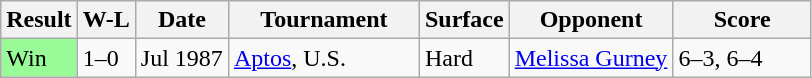<table class="sortable wikitable">
<tr>
<th>Result</th>
<th class="unsortable">W-L</th>
<th>Date</th>
<th style="width:120px">Tournament</th>
<th>Surface</th>
<th>Opponent</th>
<th style="width:85px" class="unsortable">Score</th>
</tr>
<tr>
<td style="background:#98fb98;">Win</td>
<td>1–0</td>
<td>Jul 1987</td>
<td><a href='#'>Aptos</a>, U.S.</td>
<td>Hard</td>
<td> <a href='#'>Melissa Gurney</a></td>
<td>6–3, 6–4</td>
</tr>
</table>
